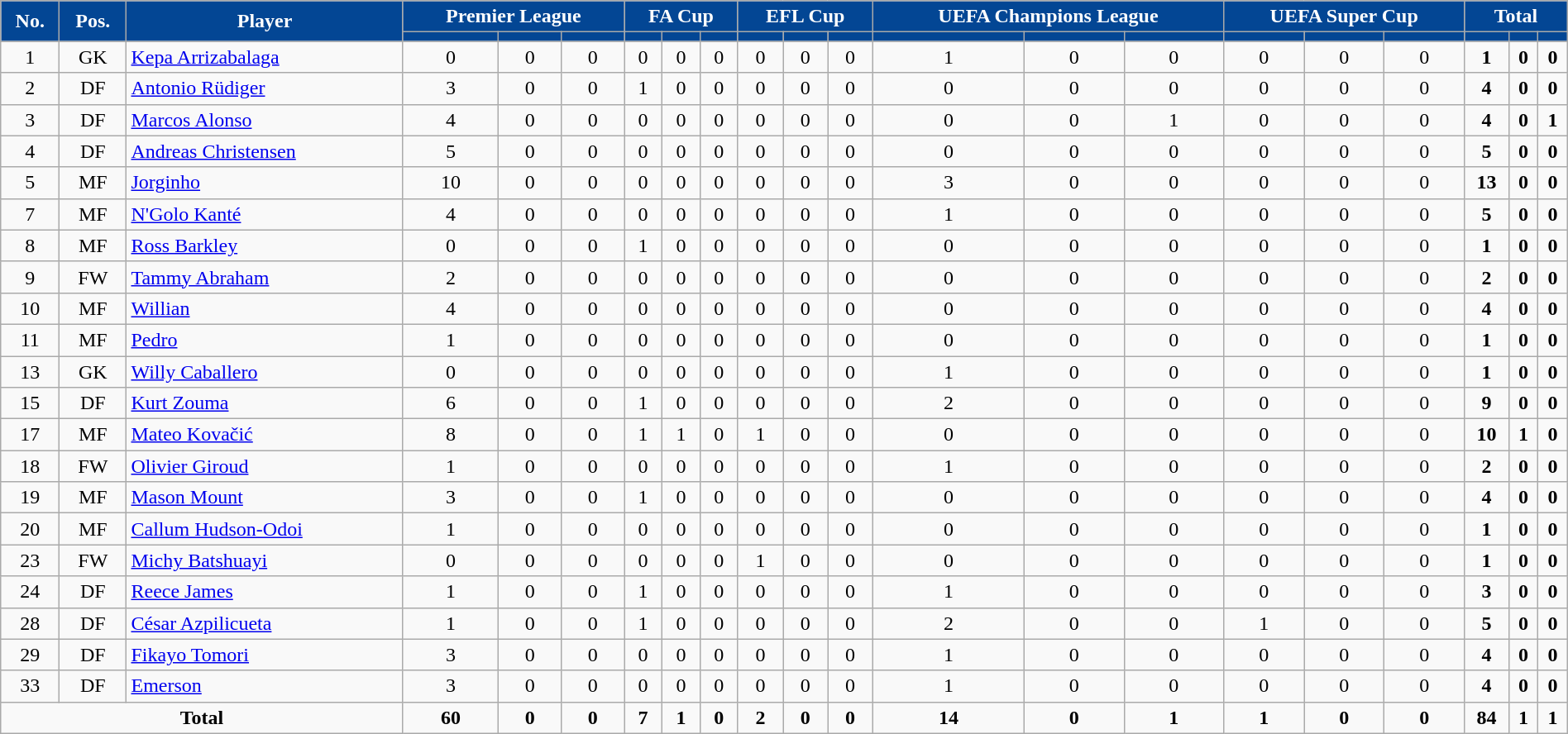<table class="wikitable sortable" style="text-align:center;width:100%;">
<tr>
<th rowspan=2 style=background-color:#034694;color:#FFFFFF>No.</th>
<th rowspan=2 style=background-color:#034694;color:#FFFFFF>Pos.</th>
<th rowspan=2 style=background-color:#034694;color:#FFFFFF>Player</th>
<th colspan=3 style=background:#034694;color:#FFFFFF>Premier League</th>
<th colspan=3 style=background:#034694;color:#FFFFFF>FA Cup</th>
<th colspan=3 style=background:#034694;color:#FFFFFF>EFL Cup</th>
<th colspan=3 style=background:#034694;color:#FFFFFF>UEFA Champions League</th>
<th colspan=3 style=background:#034694;color:#FFFFFF>UEFA Super Cup</th>
<th colspan=3 style=background:#034694;color:#FFFFFF>Total</th>
</tr>
<tr>
<th style=background-color:#034694;color:#FFFFFF></th>
<th style=background-color:#034694;color:#FFFFFF></th>
<th style=background-color:#034694;color:#FFFFFF></th>
<th style=background-color:#034694;color:#FFFFFF></th>
<th style=background-color:#034694;color:#FFFFFF></th>
<th style=background-color:#034694;color:#FFFFFF></th>
<th style=background-color:#034694;color:#FFFFFF></th>
<th style=background-color:#034694;color:#FFFFFF></th>
<th style=background-color:#034694;color:#FFFFFF></th>
<th style=background-color:#034694;color:#FFFFFF></th>
<th style=background-color:#034694;color:#FFFFFF></th>
<th style=background-color:#034694;color:#FFFFFF></th>
<th style=background-color:#034694;color:#FFFFFF></th>
<th style=background-color:#034694;color:#FFFFFF></th>
<th style=background-color:#034694;color:#FFFFFF></th>
<th style=background-color:#034694;color:#FFFFFF></th>
<th style=background-color:#034694;color:#FFFFFF></th>
<th style=background-color:#034694;color:#FFFFFF></th>
</tr>
<tr>
<td>1</td>
<td>GK</td>
<td align=left> <a href='#'>Kepa Arrizabalaga</a></td>
<td>0</td>
<td>0</td>
<td>0</td>
<td>0</td>
<td>0</td>
<td>0</td>
<td>0</td>
<td>0</td>
<td>0</td>
<td>1</td>
<td>0</td>
<td>0</td>
<td>0</td>
<td>0</td>
<td>0</td>
<td><strong>1</strong></td>
<td><strong>0</strong></td>
<td><strong>0</strong></td>
</tr>
<tr>
<td>2</td>
<td>DF</td>
<td align=left> <a href='#'>Antonio Rüdiger</a></td>
<td>3</td>
<td>0</td>
<td>0</td>
<td>1</td>
<td>0</td>
<td>0</td>
<td>0</td>
<td>0</td>
<td>0</td>
<td>0</td>
<td>0</td>
<td>0</td>
<td>0</td>
<td>0</td>
<td>0</td>
<td><strong>4</strong></td>
<td><strong>0</strong></td>
<td><strong>0</strong></td>
</tr>
<tr>
<td>3</td>
<td>DF</td>
<td align=left> <a href='#'>Marcos Alonso</a></td>
<td>4</td>
<td>0</td>
<td>0</td>
<td>0</td>
<td>0</td>
<td>0</td>
<td>0</td>
<td>0</td>
<td>0</td>
<td>0</td>
<td>0</td>
<td>1</td>
<td>0</td>
<td>0</td>
<td>0</td>
<td><strong>4</strong></td>
<td><strong>0</strong></td>
<td><strong>1</strong></td>
</tr>
<tr>
<td>4</td>
<td>DF</td>
<td align=left> <a href='#'>Andreas Christensen</a></td>
<td>5</td>
<td>0</td>
<td>0</td>
<td>0</td>
<td>0</td>
<td>0</td>
<td>0</td>
<td>0</td>
<td>0</td>
<td>0</td>
<td>0</td>
<td>0</td>
<td>0</td>
<td>0</td>
<td>0</td>
<td><strong>5</strong></td>
<td><strong>0</strong></td>
<td><strong>0</strong></td>
</tr>
<tr>
<td>5</td>
<td>MF</td>
<td align=left> <a href='#'>Jorginho</a></td>
<td>10</td>
<td>0</td>
<td>0</td>
<td>0</td>
<td>0</td>
<td>0</td>
<td>0</td>
<td>0</td>
<td>0</td>
<td>3</td>
<td>0</td>
<td>0</td>
<td>0</td>
<td>0</td>
<td>0</td>
<td><strong>13</strong></td>
<td><strong>0</strong></td>
<td><strong>0</strong></td>
</tr>
<tr>
<td>7</td>
<td>MF</td>
<td align=left> <a href='#'>N'Golo Kanté</a></td>
<td>4</td>
<td>0</td>
<td>0</td>
<td>0</td>
<td>0</td>
<td>0</td>
<td>0</td>
<td>0</td>
<td>0</td>
<td>1</td>
<td>0</td>
<td>0</td>
<td>0</td>
<td>0</td>
<td>0</td>
<td><strong>5</strong></td>
<td><strong>0</strong></td>
<td><strong>0</strong></td>
</tr>
<tr>
<td>8</td>
<td>MF</td>
<td align=left> <a href='#'>Ross Barkley</a></td>
<td>0</td>
<td>0</td>
<td>0</td>
<td>1</td>
<td>0</td>
<td>0</td>
<td>0</td>
<td>0</td>
<td>0</td>
<td>0</td>
<td>0</td>
<td>0</td>
<td>0</td>
<td>0</td>
<td>0</td>
<td><strong>1</strong></td>
<td><strong>0</strong></td>
<td><strong>0</strong></td>
</tr>
<tr>
<td>9</td>
<td>FW</td>
<td align=left> <a href='#'>Tammy Abraham</a></td>
<td>2</td>
<td>0</td>
<td>0</td>
<td>0</td>
<td>0</td>
<td>0</td>
<td>0</td>
<td>0</td>
<td>0</td>
<td>0</td>
<td>0</td>
<td>0</td>
<td>0</td>
<td>0</td>
<td>0</td>
<td><strong>2</strong></td>
<td><strong>0</strong></td>
<td><strong>0</strong></td>
</tr>
<tr>
<td>10</td>
<td>MF</td>
<td align=left> <a href='#'>Willian</a></td>
<td>4</td>
<td>0</td>
<td>0</td>
<td>0</td>
<td>0</td>
<td>0</td>
<td>0</td>
<td>0</td>
<td>0</td>
<td>0</td>
<td>0</td>
<td>0</td>
<td>0</td>
<td>0</td>
<td>0</td>
<td><strong>4</strong></td>
<td><strong>0</strong></td>
<td><strong>0</strong></td>
</tr>
<tr>
<td>11</td>
<td>MF</td>
<td align=left> <a href='#'>Pedro</a></td>
<td>1</td>
<td>0</td>
<td>0</td>
<td>0</td>
<td>0</td>
<td>0</td>
<td>0</td>
<td>0</td>
<td>0</td>
<td>0</td>
<td>0</td>
<td>0</td>
<td>0</td>
<td>0</td>
<td>0</td>
<td><strong>1</strong></td>
<td><strong>0</strong></td>
<td><strong>0</strong></td>
</tr>
<tr>
<td>13</td>
<td>GK</td>
<td align=left> <a href='#'>Willy Caballero</a></td>
<td>0</td>
<td>0</td>
<td>0</td>
<td>0</td>
<td>0</td>
<td>0</td>
<td>0</td>
<td>0</td>
<td>0</td>
<td>1</td>
<td>0</td>
<td>0</td>
<td>0</td>
<td>0</td>
<td>0</td>
<td><strong>1</strong></td>
<td><strong>0</strong></td>
<td><strong>0</strong></td>
</tr>
<tr>
<td>15</td>
<td>DF</td>
<td align=left> <a href='#'>Kurt Zouma</a></td>
<td>6</td>
<td>0</td>
<td>0</td>
<td>1</td>
<td>0</td>
<td>0</td>
<td>0</td>
<td>0</td>
<td>0</td>
<td>2</td>
<td>0</td>
<td>0</td>
<td>0</td>
<td>0</td>
<td>0</td>
<td><strong>9</strong></td>
<td><strong>0</strong></td>
<td><strong>0</strong></td>
</tr>
<tr>
<td>17</td>
<td>MF</td>
<td align=left> <a href='#'>Mateo Kovačić</a></td>
<td>8</td>
<td>0</td>
<td>0</td>
<td>1</td>
<td>1</td>
<td>0</td>
<td>1</td>
<td>0</td>
<td>0</td>
<td>0</td>
<td>0</td>
<td>0</td>
<td>0</td>
<td>0</td>
<td>0</td>
<td><strong>10</strong></td>
<td><strong>1</strong></td>
<td><strong>0</strong></td>
</tr>
<tr>
<td>18</td>
<td>FW</td>
<td align=left> <a href='#'>Olivier Giroud</a></td>
<td>1</td>
<td>0</td>
<td>0</td>
<td>0</td>
<td>0</td>
<td>0</td>
<td>0</td>
<td>0</td>
<td>0</td>
<td>1</td>
<td>0</td>
<td>0</td>
<td>0</td>
<td>0</td>
<td>0</td>
<td><strong>2</strong></td>
<td><strong>0</strong></td>
<td><strong>0</strong></td>
</tr>
<tr>
<td>19</td>
<td>MF</td>
<td align=left> <a href='#'>Mason Mount</a></td>
<td>3</td>
<td>0</td>
<td>0</td>
<td>1</td>
<td>0</td>
<td>0</td>
<td>0</td>
<td>0</td>
<td>0</td>
<td>0</td>
<td>0</td>
<td>0</td>
<td>0</td>
<td>0</td>
<td>0</td>
<td><strong>4</strong></td>
<td><strong>0</strong></td>
<td><strong>0</strong></td>
</tr>
<tr>
<td>20</td>
<td>MF</td>
<td align=left> <a href='#'>Callum Hudson-Odoi</a></td>
<td>1</td>
<td>0</td>
<td>0</td>
<td>0</td>
<td>0</td>
<td>0</td>
<td>0</td>
<td>0</td>
<td>0</td>
<td>0</td>
<td>0</td>
<td>0</td>
<td>0</td>
<td>0</td>
<td>0</td>
<td><strong>1</strong></td>
<td><strong>0</strong></td>
<td><strong>0</strong></td>
</tr>
<tr>
<td>23</td>
<td>FW</td>
<td align=left> <a href='#'>Michy Batshuayi</a></td>
<td>0</td>
<td>0</td>
<td>0</td>
<td>0</td>
<td>0</td>
<td>0</td>
<td>1</td>
<td>0</td>
<td>0</td>
<td>0</td>
<td>0</td>
<td>0</td>
<td>0</td>
<td>0</td>
<td>0</td>
<td><strong>1</strong></td>
<td><strong>0</strong></td>
<td><strong>0</strong></td>
</tr>
<tr>
<td>24</td>
<td>DF</td>
<td align=left> <a href='#'>Reece James</a></td>
<td>1</td>
<td>0</td>
<td>0</td>
<td>1</td>
<td>0</td>
<td>0</td>
<td>0</td>
<td>0</td>
<td>0</td>
<td>1</td>
<td>0</td>
<td>0</td>
<td>0</td>
<td>0</td>
<td>0</td>
<td><strong>3</strong></td>
<td><strong>0</strong></td>
<td><strong>0</strong></td>
</tr>
<tr>
<td>28</td>
<td>DF</td>
<td align=left> <a href='#'>César Azpilicueta</a></td>
<td>1</td>
<td>0</td>
<td>0</td>
<td>1</td>
<td>0</td>
<td>0</td>
<td>0</td>
<td>0</td>
<td>0</td>
<td>2</td>
<td>0</td>
<td>0</td>
<td>1</td>
<td>0</td>
<td>0</td>
<td><strong>5</strong></td>
<td><strong>0</strong></td>
<td><strong>0</strong></td>
</tr>
<tr>
<td>29</td>
<td>DF</td>
<td align=left> <a href='#'>Fikayo Tomori</a></td>
<td>3</td>
<td>0</td>
<td>0</td>
<td>0</td>
<td>0</td>
<td>0</td>
<td>0</td>
<td>0</td>
<td>0</td>
<td>1</td>
<td>0</td>
<td>0</td>
<td>0</td>
<td>0</td>
<td>0</td>
<td><strong>4</strong></td>
<td><strong>0</strong></td>
<td><strong>0</strong></td>
</tr>
<tr>
<td>33</td>
<td>DF</td>
<td align=left> <a href='#'>Emerson</a></td>
<td>3</td>
<td>0</td>
<td>0</td>
<td>0</td>
<td>0</td>
<td>0</td>
<td>0</td>
<td>0</td>
<td>0</td>
<td>1</td>
<td>0</td>
<td>0</td>
<td>0</td>
<td>0</td>
<td>0</td>
<td><strong>4</strong></td>
<td><strong>0</strong></td>
<td><strong>0</strong></td>
</tr>
<tr>
<td colspan=3><strong>Total</strong></td>
<td><strong>60</strong></td>
<td><strong>0</strong></td>
<td><strong>0</strong></td>
<td><strong>7</strong></td>
<td><strong>1</strong></td>
<td><strong>0</strong></td>
<td><strong>2</strong></td>
<td><strong>0</strong></td>
<td><strong>0</strong></td>
<td><strong>14</strong></td>
<td><strong>0</strong></td>
<td><strong>1</strong></td>
<td><strong>1</strong></td>
<td><strong>0</strong></td>
<td><strong>0</strong></td>
<td><strong>84</strong></td>
<td><strong>1</strong></td>
<td><strong>1</strong></td>
</tr>
</table>
